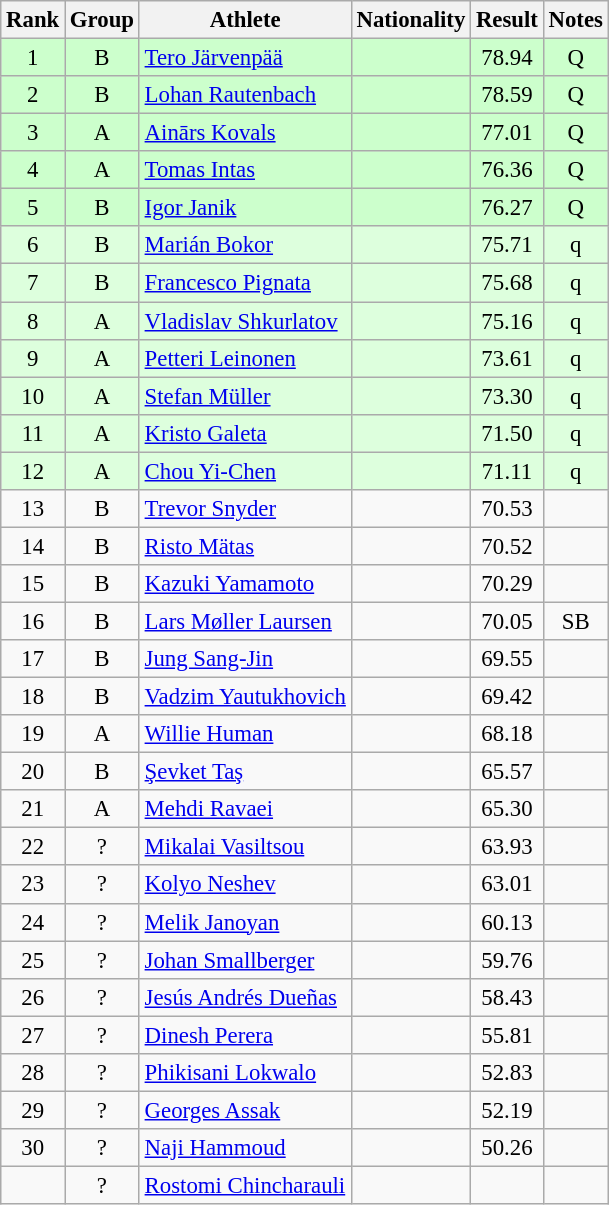<table class="wikitable sortable" style="text-align:center;font-size:95%">
<tr>
<th>Rank</th>
<th>Group</th>
<th>Athlete</th>
<th>Nationality</th>
<th>Result</th>
<th>Notes</th>
</tr>
<tr bgcolor=ccffcc>
<td>1</td>
<td>B</td>
<td align="left"><a href='#'>Tero Järvenpää</a></td>
<td align=left></td>
<td>78.94</td>
<td>Q</td>
</tr>
<tr bgcolor=ccffcc>
<td>2</td>
<td>B</td>
<td align="left"><a href='#'>Lohan Rautenbach</a></td>
<td align=left></td>
<td>78.59</td>
<td>Q</td>
</tr>
<tr bgcolor=ccffcc>
<td>3</td>
<td>A</td>
<td align="left"><a href='#'>Ainārs Kovals</a></td>
<td align=left></td>
<td>77.01</td>
<td>Q</td>
</tr>
<tr bgcolor=ccffcc>
<td>4</td>
<td>A</td>
<td align="left"><a href='#'>Tomas Intas</a></td>
<td align=left></td>
<td>76.36</td>
<td>Q</td>
</tr>
<tr bgcolor=ccffcc>
<td>5</td>
<td>B</td>
<td align="left"><a href='#'>Igor Janik</a></td>
<td align=left></td>
<td>76.27</td>
<td>Q</td>
</tr>
<tr bgcolor=ddffdd>
<td>6</td>
<td>B</td>
<td align="left"><a href='#'>Marián Bokor</a></td>
<td align=left></td>
<td>75.71</td>
<td>q</td>
</tr>
<tr bgcolor=ddffdd>
<td>7</td>
<td>B</td>
<td align="left"><a href='#'>Francesco Pignata</a></td>
<td align=left></td>
<td>75.68</td>
<td>q</td>
</tr>
<tr bgcolor=ddffdd>
<td>8</td>
<td>A</td>
<td align="left"><a href='#'>Vladislav Shkurlatov</a></td>
<td align=left></td>
<td>75.16</td>
<td>q</td>
</tr>
<tr bgcolor=ddffdd>
<td>9</td>
<td>A</td>
<td align="left"><a href='#'>Petteri Leinonen</a></td>
<td align=left></td>
<td>73.61</td>
<td>q</td>
</tr>
<tr bgcolor=ddffdd>
<td>10</td>
<td>A</td>
<td align="left"><a href='#'>Stefan Müller</a></td>
<td align=left></td>
<td>73.30</td>
<td>q</td>
</tr>
<tr bgcolor=ddffdd>
<td>11</td>
<td>A</td>
<td align="left"><a href='#'>Kristo Galeta</a></td>
<td align=left></td>
<td>71.50</td>
<td>q</td>
</tr>
<tr bgcolor=ddffdd>
<td>12</td>
<td>A</td>
<td align="left"><a href='#'>Chou Yi-Chen</a></td>
<td align=left></td>
<td>71.11</td>
<td>q</td>
</tr>
<tr>
<td>13</td>
<td>B</td>
<td align="left"><a href='#'>Trevor Snyder</a></td>
<td align=left></td>
<td>70.53</td>
<td></td>
</tr>
<tr>
<td>14</td>
<td>B</td>
<td align="left"><a href='#'>Risto Mätas</a></td>
<td align=left></td>
<td>70.52</td>
<td></td>
</tr>
<tr>
<td>15</td>
<td>B</td>
<td align="left"><a href='#'>Kazuki Yamamoto</a></td>
<td align=left></td>
<td>70.29</td>
<td></td>
</tr>
<tr>
<td>16</td>
<td>B</td>
<td align="left"><a href='#'>Lars Møller Laursen</a></td>
<td align=left></td>
<td>70.05</td>
<td>SB</td>
</tr>
<tr>
<td>17</td>
<td>B</td>
<td align="left"><a href='#'>Jung Sang-Jin</a></td>
<td align=left></td>
<td>69.55</td>
<td></td>
</tr>
<tr>
<td>18</td>
<td>B</td>
<td align="left"><a href='#'>Vadzim Yautukhovich</a></td>
<td align=left></td>
<td>69.42</td>
<td></td>
</tr>
<tr>
<td>19</td>
<td>A</td>
<td align="left"><a href='#'>Willie Human</a></td>
<td align=left></td>
<td>68.18</td>
<td></td>
</tr>
<tr>
<td>20</td>
<td>B</td>
<td align="left"><a href='#'>Şevket Taş</a></td>
<td align=left></td>
<td>65.57</td>
<td></td>
</tr>
<tr>
<td>21</td>
<td>A</td>
<td align="left"><a href='#'>Mehdi Ravaei</a></td>
<td align=left></td>
<td>65.30</td>
<td></td>
</tr>
<tr>
<td>22</td>
<td>?</td>
<td align="left"><a href='#'>Mikalai Vasiltsou</a></td>
<td align=left></td>
<td>63.93</td>
<td></td>
</tr>
<tr>
<td>23</td>
<td>?</td>
<td align="left"><a href='#'>Kolyo Neshev</a></td>
<td align=left></td>
<td>63.01</td>
<td></td>
</tr>
<tr>
<td>24</td>
<td>?</td>
<td align="left"><a href='#'>Melik Janoyan</a></td>
<td align=left></td>
<td>60.13</td>
<td></td>
</tr>
<tr>
<td>25</td>
<td>?</td>
<td align="left"><a href='#'>Johan Smallberger</a></td>
<td align=left></td>
<td>59.76</td>
<td></td>
</tr>
<tr>
<td>26</td>
<td>?</td>
<td align="left"><a href='#'>Jesús Andrés Dueñas</a></td>
<td align=left></td>
<td>58.43</td>
<td></td>
</tr>
<tr>
<td>27</td>
<td>?</td>
<td align="left"><a href='#'>Dinesh Perera</a></td>
<td align=left></td>
<td>55.81</td>
<td></td>
</tr>
<tr>
<td>28</td>
<td>?</td>
<td align="left"><a href='#'>Phikisani Lokwalo</a></td>
<td align=left></td>
<td>52.83</td>
<td></td>
</tr>
<tr>
<td>29</td>
<td>?</td>
<td align="left"><a href='#'>Georges Assak</a></td>
<td align=left></td>
<td>52.19</td>
<td></td>
</tr>
<tr>
<td>30</td>
<td>?</td>
<td align="left"><a href='#'>Naji Hammoud</a></td>
<td align=left></td>
<td>50.26</td>
<td></td>
</tr>
<tr>
<td></td>
<td>?</td>
<td align="left"><a href='#'>Rostomi Chincharauli</a></td>
<td align=left></td>
<td></td>
<td></td>
</tr>
</table>
